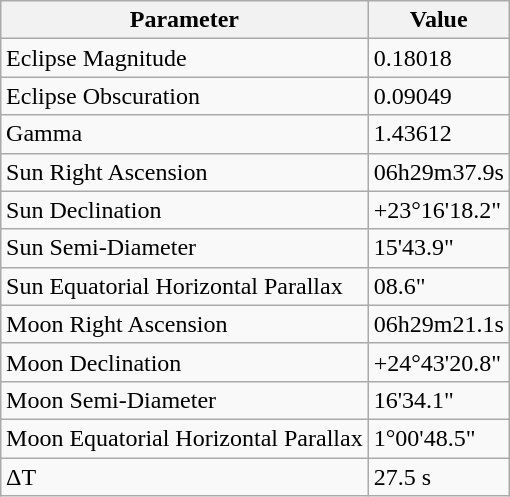<table class="wikitable" align="right" style="margin:0 1em 0.5em 0">
<tr>
<th>Parameter</th>
<th>Value</th>
</tr>
<tr>
<td>Eclipse Magnitude</td>
<td>0.18018</td>
</tr>
<tr>
<td>Eclipse Obscuration</td>
<td>0.09049</td>
</tr>
<tr>
<td>Gamma</td>
<td>1.43612</td>
</tr>
<tr>
<td>Sun Right Ascension</td>
<td>06h29m37.9s</td>
</tr>
<tr>
<td>Sun Declination</td>
<td>+23°16'18.2"</td>
</tr>
<tr>
<td>Sun Semi-Diameter</td>
<td>15'43.9"</td>
</tr>
<tr>
<td>Sun Equatorial Horizontal Parallax</td>
<td>08.6"</td>
</tr>
<tr>
<td>Moon Right Ascension</td>
<td>06h29m21.1s</td>
</tr>
<tr>
<td>Moon Declination</td>
<td>+24°43'20.8"</td>
</tr>
<tr>
<td>Moon Semi-Diameter</td>
<td>16'34.1"</td>
</tr>
<tr>
<td>Moon Equatorial Horizontal Parallax</td>
<td>1°00'48.5"</td>
</tr>
<tr>
<td>ΔT</td>
<td>27.5 s</td>
</tr>
</table>
